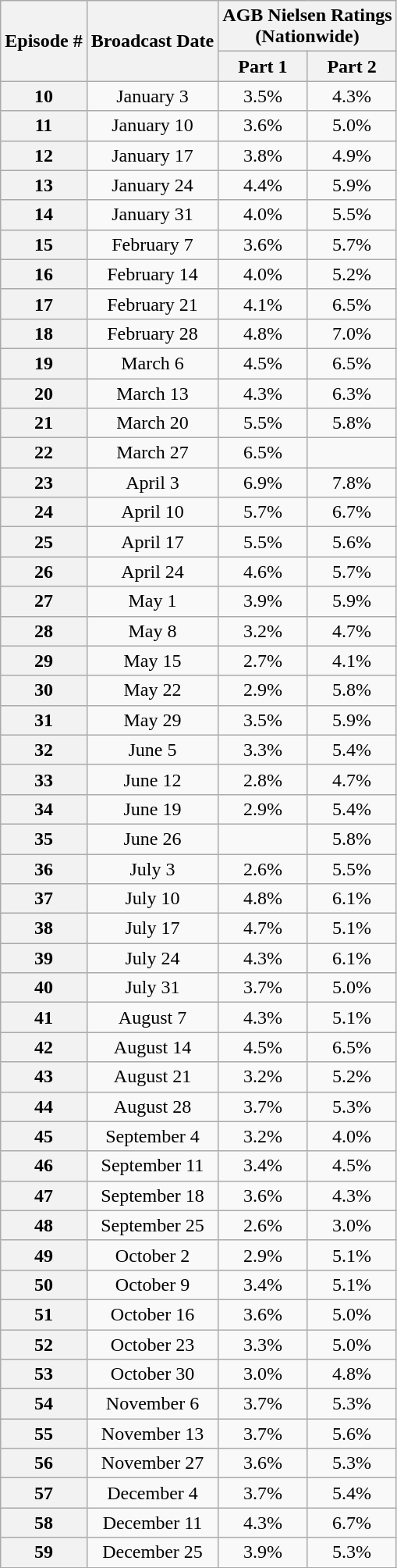<table class="wikitable" style="text-align:center">
<tr>
<th rowspan="2">Episode #</th>
<th rowspan="2">Broadcast Date</th>
<th colspan="2">AGB Nielsen Ratings<br>(Nationwide)</th>
</tr>
<tr>
<th>Part 1</th>
<th>Part 2</th>
</tr>
<tr>
<th>10</th>
<td>January 3</td>
<td>3.5%</td>
<td>4.3%</td>
</tr>
<tr>
<th>11</th>
<td>January 10</td>
<td>3.6%</td>
<td>5.0%</td>
</tr>
<tr>
<th>12</th>
<td>January 17</td>
<td>3.8%</td>
<td>4.9%</td>
</tr>
<tr>
<th>13</th>
<td>January 24</td>
<td>4.4%</td>
<td>5.9%</td>
</tr>
<tr>
<th>14</th>
<td>January 31</td>
<td>4.0%</td>
<td>5.5%</td>
</tr>
<tr>
<th>15</th>
<td>February 7</td>
<td>3.6%</td>
<td>5.7%</td>
</tr>
<tr>
<th>16</th>
<td>February 14</td>
<td>4.0%</td>
<td>5.2%</td>
</tr>
<tr>
<th>17</th>
<td>February 21</td>
<td>4.1%</td>
<td>6.5%</td>
</tr>
<tr>
<th>18</th>
<td>February 28</td>
<td>4.8%</td>
<td>7.0%</td>
</tr>
<tr>
<th>19</th>
<td>March 6</td>
<td>4.5%</td>
<td>6.5%</td>
</tr>
<tr>
<th>20</th>
<td>March 13</td>
<td>4.3%</td>
<td>6.3%</td>
</tr>
<tr>
<th>21</th>
<td>March 20</td>
<td>5.5%</td>
<td>5.8%</td>
</tr>
<tr>
<th>22</th>
<td>March 27</td>
<td>6.5%</td>
<td></td>
</tr>
<tr>
<th>23</th>
<td>April 3</td>
<td>6.9%</td>
<td>7.8%</td>
</tr>
<tr>
<th>24</th>
<td>April 10</td>
<td>5.7%</td>
<td>6.7%</td>
</tr>
<tr>
<th>25</th>
<td>April 17</td>
<td>5.5%</td>
<td>5.6%</td>
</tr>
<tr>
<th>26</th>
<td>April 24</td>
<td>4.6%</td>
<td>5.7%</td>
</tr>
<tr>
<th>27</th>
<td>May 1</td>
<td>3.9%</td>
<td>5.9%</td>
</tr>
<tr>
<th>28</th>
<td>May 8</td>
<td>3.2%</td>
<td>4.7%</td>
</tr>
<tr>
<th>29</th>
<td>May 15</td>
<td>2.7%</td>
<td>4.1%</td>
</tr>
<tr>
<th>30</th>
<td>May 22</td>
<td>2.9%</td>
<td>5.8%</td>
</tr>
<tr>
<th>31</th>
<td>May 29</td>
<td>3.5%</td>
<td>5.9%</td>
</tr>
<tr>
<th>32</th>
<td>June 5</td>
<td>3.3%</td>
<td>5.4%</td>
</tr>
<tr>
<th>33</th>
<td>June 12</td>
<td>2.8%</td>
<td>4.7%</td>
</tr>
<tr>
<th>34</th>
<td>June 19</td>
<td>2.9%</td>
<td>5.4%</td>
</tr>
<tr>
<th>35</th>
<td>June 26</td>
<td></td>
<td>5.8%</td>
</tr>
<tr>
<th>36</th>
<td>July 3</td>
<td>2.6%</td>
<td>5.5%</td>
</tr>
<tr>
<th>37</th>
<td>July 10</td>
<td>4.8%</td>
<td>6.1%</td>
</tr>
<tr>
<th>38</th>
<td>July 17</td>
<td>4.7%</td>
<td>5.1%</td>
</tr>
<tr>
<th>39</th>
<td>July 24</td>
<td>4.3%</td>
<td>6.1%</td>
</tr>
<tr>
<th>40</th>
<td>July 31</td>
<td>3.7%</td>
<td>5.0%</td>
</tr>
<tr>
<th>41</th>
<td>August 7</td>
<td>4.3%</td>
<td>5.1%</td>
</tr>
<tr>
<th>42</th>
<td>August 14</td>
<td>4.5%</td>
<td>6.5%</td>
</tr>
<tr>
<th>43</th>
<td>August 21</td>
<td>3.2%</td>
<td>5.2%</td>
</tr>
<tr>
<th>44</th>
<td>August 28</td>
<td>3.7%</td>
<td>5.3%</td>
</tr>
<tr>
<th>45</th>
<td>September 4</td>
<td>3.2%</td>
<td>4.0%</td>
</tr>
<tr>
<th>46</th>
<td>September 11</td>
<td>3.4%</td>
<td>4.5%</td>
</tr>
<tr>
<th>47</th>
<td>September 18</td>
<td>3.6%</td>
<td>4.3%</td>
</tr>
<tr>
<th>48</th>
<td>September 25</td>
<td>2.6%</td>
<td>3.0%</td>
</tr>
<tr>
<th>49</th>
<td>October 2</td>
<td>2.9%</td>
<td>5.1%</td>
</tr>
<tr>
<th>50</th>
<td>October 9</td>
<td>3.4%</td>
<td>5.1%</td>
</tr>
<tr>
<th>51</th>
<td>October 16</td>
<td>3.6%</td>
<td>5.0%</td>
</tr>
<tr>
<th>52</th>
<td>October 23</td>
<td>3.3%</td>
<td>5.0%</td>
</tr>
<tr>
<th>53</th>
<td>October 30</td>
<td>3.0%</td>
<td>4.8%</td>
</tr>
<tr>
<th>54</th>
<td>November 6</td>
<td>3.7%</td>
<td>5.3%</td>
</tr>
<tr>
<th>55</th>
<td>November 13</td>
<td>3.7%</td>
<td>5.6%</td>
</tr>
<tr>
<th>56</th>
<td>November 27</td>
<td>3.6%</td>
<td>5.3%</td>
</tr>
<tr>
<th>57</th>
<td>December 4</td>
<td>3.7%</td>
<td>5.4%</td>
</tr>
<tr>
<th>58</th>
<td>December 11</td>
<td>4.3%</td>
<td>6.7%</td>
</tr>
<tr>
<th>59</th>
<td>December 25</td>
<td>3.9%</td>
<td>5.3%</td>
</tr>
<tr>
</tr>
</table>
